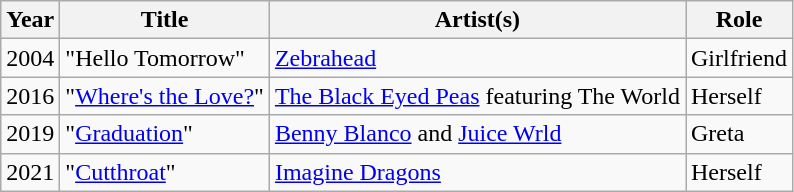<table class="wikitable sortable">
<tr>
<th>Year</th>
<th>Title</th>
<th>Artist(s)</th>
<th>Role</th>
</tr>
<tr>
<td>2004</td>
<td>"Hello Tomorrow"</td>
<td><a href='#'>Zebrahead</a></td>
<td>Girlfriend</td>
</tr>
<tr>
<td>2016</td>
<td>"<a href='#'>Where's the Love?</a>"</td>
<td><a href='#'>The Black Eyed Peas</a> featuring The World</td>
<td>Herself</td>
</tr>
<tr>
<td>2019</td>
<td>"<a href='#'>Graduation</a>"</td>
<td><a href='#'>Benny Blanco</a> and <a href='#'>Juice Wrld</a></td>
<td>Greta</td>
</tr>
<tr>
<td>2021</td>
<td>"<a href='#'>Cutthroat</a>"</td>
<td><a href='#'>Imagine Dragons</a></td>
<td>Herself</td>
</tr>
</table>
